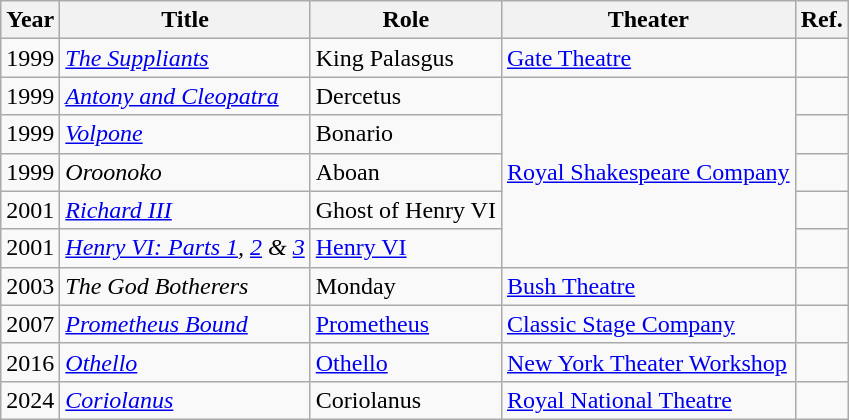<table class="wikitable sortable">
<tr>
<th>Year</th>
<th>Title</th>
<th>Role</th>
<th>Theater</th>
<th>Ref.</th>
</tr>
<tr>
<td>1999</td>
<td><a href='#'><em>The Suppliants</em></a></td>
<td>King Palasgus</td>
<td><a href='#'>Gate Theatre</a></td>
<td></td>
</tr>
<tr>
<td>1999</td>
<td><em><a href='#'>Antony and Cleopatra</a></em></td>
<td>Dercetus</td>
<td rowspan="5"><a href='#'>Royal Shakespeare Company</a></td>
<td></td>
</tr>
<tr>
<td>1999</td>
<td><em><a href='#'>Volpone</a></em></td>
<td>Bonario</td>
<td></td>
</tr>
<tr>
<td>1999</td>
<td><em>Oroonoko</em></td>
<td>Aboan</td>
<td></td>
</tr>
<tr>
<td>2001</td>
<td><a href='#'><em>Richard III</em></a></td>
<td>Ghost of Henry VI</td>
<td></td>
</tr>
<tr>
<td>2001</td>
<td><em><a href='#'>Henry VI: Parts 1</a>, <a href='#'>2</a> & <a href='#'>3</a></em></td>
<td><a href='#'>Henry VI</a></td>
<td></td>
</tr>
<tr>
<td>2003</td>
<td><em>The God Botherers</em></td>
<td>Monday</td>
<td><a href='#'>Bush Theatre</a></td>
<td></td>
</tr>
<tr>
<td>2007</td>
<td><em><a href='#'>Prometheus Bound</a></em></td>
<td><a href='#'>Prometheus</a></td>
<td><a href='#'>Classic Stage Company</a></td>
<td></td>
</tr>
<tr>
<td>2016</td>
<td><em><a href='#'>Othello</a></em></td>
<td><a href='#'>Othello</a></td>
<td><a href='#'>New York Theater Workshop</a></td>
<td></td>
</tr>
<tr>
<td>2024</td>
<td><em><a href='#'>Coriolanus</a></em></td>
<td>Coriolanus</td>
<td><a href='#'>Royal National Theatre</a></td>
<td></td>
</tr>
</table>
